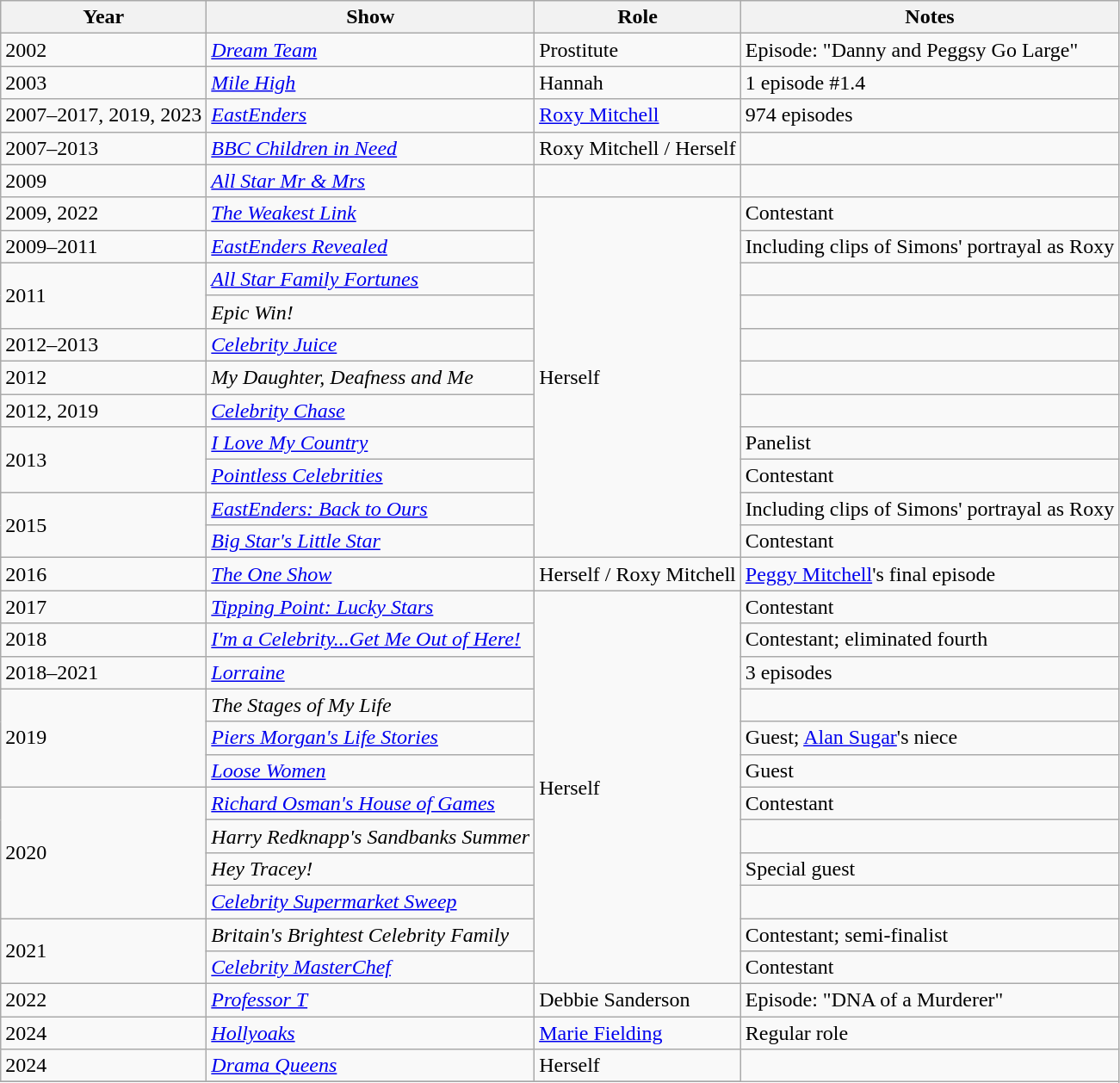<table class="wikitable">
<tr>
<th>Year</th>
<th>Show</th>
<th>Role</th>
<th>Notes</th>
</tr>
<tr>
<td>2002</td>
<td><a href='#'><em>Dream Team</em></a></td>
<td>Prostitute</td>
<td>Episode: "Danny and Peggsy Go Large"</td>
</tr>
<tr>
<td>2003</td>
<td><em><a href='#'>Mile High</a></em></td>
<td>Hannah</td>
<td>1 episode #1.4</td>
</tr>
<tr>
<td>2007–2017, 2019, 2023</td>
<td><em><a href='#'>EastEnders</a></em></td>
<td><a href='#'>Roxy Mitchell</a></td>
<td>974 episodes</td>
</tr>
<tr>
<td>2007–2013</td>
<td><em><a href='#'>BBC Children in Need</a></em></td>
<td>Roxy Mitchell / Herself</td>
<td></td>
</tr>
<tr>
<td>2009</td>
<td><em><a href='#'>All Star Mr & Mrs</a></em></td>
<td></td>
<td></td>
</tr>
<tr>
<td>2009, 2022</td>
<td><em><a href='#'>The Weakest Link</a></em></td>
<td rowspan="11">Herself</td>
<td>Contestant</td>
</tr>
<tr>
<td>2009–2011</td>
<td><em><a href='#'>EastEnders Revealed</a></em></td>
<td>Including clips of Simons' portrayal as Roxy</td>
</tr>
<tr>
<td rowspan="2">2011</td>
<td><em><a href='#'>All Star Family Fortunes</a></em></td>
<td></td>
</tr>
<tr>
<td><em>Epic Win!</em></td>
<td></td>
</tr>
<tr>
<td>2012–2013</td>
<td><em><a href='#'>Celebrity Juice</a></em></td>
<td></td>
</tr>
<tr>
<td>2012</td>
<td><em>My Daughter, Deafness and Me</em></td>
<td></td>
</tr>
<tr>
<td>2012, 2019</td>
<td><em><a href='#'>Celebrity Chase</a></em></td>
<td></td>
</tr>
<tr>
<td rowspan="2">2013</td>
<td><em><a href='#'>I Love My Country</a></em></td>
<td>Panelist</td>
</tr>
<tr>
<td><em><a href='#'>Pointless Celebrities</a></em></td>
<td>Contestant</td>
</tr>
<tr>
<td rowspan="2">2015</td>
<td><em><a href='#'>EastEnders: Back to Ours</a></em></td>
<td>Including clips of Simons' portrayal as Roxy</td>
</tr>
<tr>
<td><em><a href='#'>Big Star's Little Star</a></em></td>
<td>Contestant</td>
</tr>
<tr>
<td>2016</td>
<td><em><a href='#'>The One Show</a></em></td>
<td>Herself / Roxy Mitchell</td>
<td><a href='#'>Peggy Mitchell</a>'s final episode</td>
</tr>
<tr>
<td>2017</td>
<td><em><a href='#'>Tipping Point: Lucky Stars</a></em></td>
<td rowspan="12">Herself</td>
<td>Contestant</td>
</tr>
<tr>
<td>2018</td>
<td><a href='#'><em>I'm a Celebrity...Get Me Out of Here!</em></a></td>
<td>Contestant; eliminated fourth</td>
</tr>
<tr>
<td>2018–2021</td>
<td><em><a href='#'>Lorraine</a></em></td>
<td>3 episodes</td>
</tr>
<tr>
<td rowspan="3">2019</td>
<td><em>The Stages of My Life</em></td>
<td></td>
</tr>
<tr>
<td><em><a href='#'>Piers Morgan's Life Stories</a></em></td>
<td>Guest; <a href='#'>Alan Sugar</a>'s niece</td>
</tr>
<tr>
<td><em><a href='#'>Loose Women</a></em></td>
<td>Guest</td>
</tr>
<tr>
<td rowspan="4">2020</td>
<td><em><a href='#'>Richard Osman's House of Games</a></em></td>
<td>Contestant</td>
</tr>
<tr>
<td><em>Harry Redknapp's Sandbanks Summer</em></td>
<td></td>
</tr>
<tr>
<td><em>Hey Tracey!</em></td>
<td>Special guest</td>
</tr>
<tr>
<td><em><a href='#'>Celebrity Supermarket Sweep</a></em></td>
<td></td>
</tr>
<tr>
<td rowspan="2">2021</td>
<td><em>Britain's Brightest Celebrity Family</em></td>
<td>Contestant; semi-finalist</td>
</tr>
<tr>
<td><em><a href='#'>Celebrity MasterChef</a></em></td>
<td>Contestant</td>
</tr>
<tr>
<td>2022</td>
<td><em><a href='#'>Professor T</a></em></td>
<td>Debbie Sanderson</td>
<td>Episode: "DNA of a Murderer"</td>
</tr>
<tr>
<td>2024</td>
<td><em><a href='#'>Hollyoaks</a></em></td>
<td><a href='#'>Marie Fielding</a></td>
<td>Regular role</td>
</tr>
<tr>
<td>2024</td>
<td><a href='#'><em>Drama Queens</em></a></td>
<td>Herself</td>
</tr>
<tr>
</tr>
</table>
